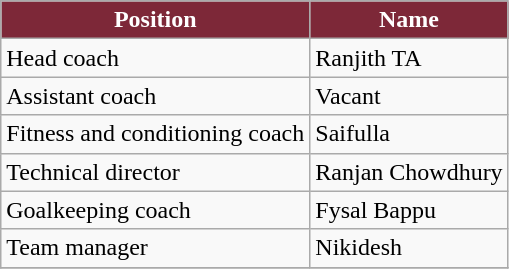<table class="wikitable">
<tr>
<th style="background:#7D2838; color:white;"><strong>Position</strong></th>
<th style="background:#7D2838; color:white;"><strong>Name</strong></th>
</tr>
<tr>
<td>Head coach</td>
<td> Ranjith TA</td>
</tr>
<tr>
<td>Assistant coach</td>
<td>Vacant</td>
</tr>
<tr>
<td>Fitness and conditioning coach</td>
<td> Saifulla</td>
</tr>
<tr>
<td>Technical director</td>
<td> Ranjan Chowdhury</td>
</tr>
<tr>
<td>Goalkeeping coach</td>
<td> Fysal Bappu</td>
</tr>
<tr>
<td>Team manager</td>
<td> Nikidesh</td>
</tr>
<tr>
</tr>
</table>
